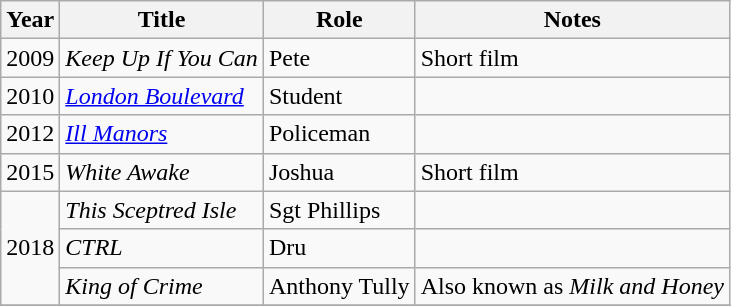<table class="wikitable sortable">
<tr>
<th>Year</th>
<th>Title</th>
<th>Role</th>
<th class="unsortable">Notes</th>
</tr>
<tr>
<td>2009</td>
<td><em>Keep Up If You Can</em></td>
<td>Pete</td>
<td>Short film</td>
</tr>
<tr>
<td>2010</td>
<td><em><a href='#'>London Boulevard</a></em></td>
<td>Student</td>
<td></td>
</tr>
<tr>
<td>2012</td>
<td><em><a href='#'>Ill Manors</a></em></td>
<td>Policeman</td>
<td></td>
</tr>
<tr>
<td>2015</td>
<td><em>White Awake</em></td>
<td>Joshua</td>
<td>Short film</td>
</tr>
<tr>
<td rowspan="3">2018</td>
<td><em>This Sceptred Isle</em></td>
<td>Sgt Phillips</td>
<td></td>
</tr>
<tr>
<td><em>CTRL</em></td>
<td>Dru</td>
<td></td>
</tr>
<tr>
<td><em>King of Crime</em></td>
<td>Anthony Tully</td>
<td>Also known as <em>Milk and Honey</em></td>
</tr>
<tr>
</tr>
</table>
